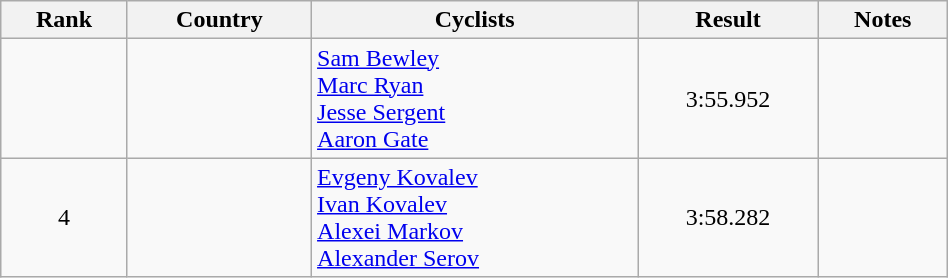<table class="wikitable sortable" width=50% style="text-align:center;">
<tr>
<th>Rank</th>
<th>Country</th>
<th class="unsortable">Cyclists</th>
<th>Result</th>
<th class="unsortable">Notes</th>
</tr>
<tr>
<td></td>
<td align="left"></td>
<td align="left"><a href='#'>Sam Bewley</a><br><a href='#'>Marc Ryan</a><br><a href='#'>Jesse Sergent</a><br><a href='#'>Aaron Gate</a></td>
<td>3:55.952</td>
<td></td>
</tr>
<tr>
<td>4</td>
<td align="left"></td>
<td align="left"><a href='#'>Evgeny Kovalev</a><br><a href='#'>Ivan Kovalev</a><br><a href='#'>Alexei Markov</a><br><a href='#'>Alexander Serov</a></td>
<td>3:58.282</td>
<td></td>
</tr>
</table>
